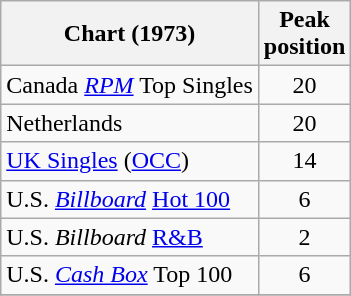<table class="wikitable sortable">
<tr>
<th>Chart (1973)</th>
<th>Peak<br>position</th>
</tr>
<tr>
<td>Canada <em><a href='#'>RPM</a></em> Top Singles</td>
<td style="text-align:center;">20</td>
</tr>
<tr>
<td>Netherlands</td>
<td style="text-align:center;">20</td>
</tr>
<tr>
<td><a href='#'>UK Singles</a> (<a href='#'>OCC</a>)</td>
<td style="text-align:center;">14</td>
</tr>
<tr>
<td>U.S. <em><a href='#'>Billboard</a></em> <a href='#'>Hot 100</a></td>
<td style="text-align:center;">6</td>
</tr>
<tr>
<td>U.S. <em>Billboard</em> <a href='#'>R&B</a></td>
<td style="text-align:center;">2</td>
</tr>
<tr>
<td>U.S. <a href='#'><em>Cash Box</em></a> Top 100</td>
<td align="center">6</td>
</tr>
<tr>
</tr>
</table>
